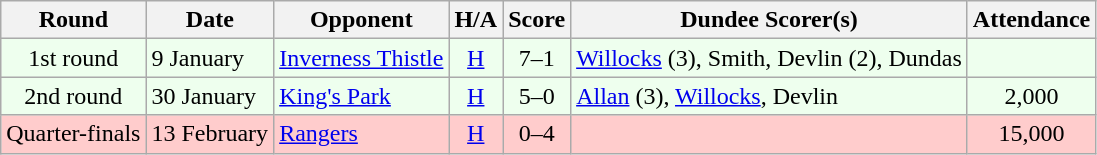<table class="wikitable" style="text-align:center">
<tr>
<th>Round</th>
<th>Date</th>
<th>Opponent</th>
<th>H/A</th>
<th>Score</th>
<th>Dundee Scorer(s)</th>
<th>Attendance</th>
</tr>
<tr bgcolor="#EEFFEE">
<td>1st round</td>
<td align="left">9 January</td>
<td align="left"><a href='#'>Inverness Thistle</a></td>
<td><a href='#'>H</a></td>
<td>7–1</td>
<td align="left"><a href='#'>Willocks</a> (3), Smith, Devlin (2), Dundas</td>
<td></td>
</tr>
<tr bgcolor="#EEFFEE">
<td>2nd round</td>
<td align="left">30 January</td>
<td align="left"><a href='#'>King's Park</a></td>
<td><a href='#'>H</a></td>
<td>5–0</td>
<td align="left"><a href='#'>Allan</a> (3), <a href='#'>Willocks</a>, Devlin</td>
<td>2,000</td>
</tr>
<tr bgcolor="#FFCCCC">
<td>Quarter-finals</td>
<td align="left">13 February</td>
<td align="left"><a href='#'>Rangers</a></td>
<td><a href='#'>H</a></td>
<td>0–4</td>
<td align="left"></td>
<td>15,000</td>
</tr>
</table>
